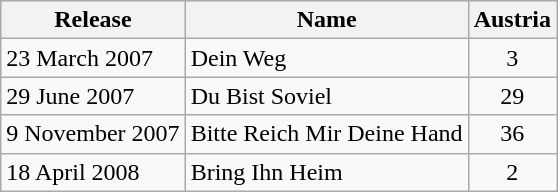<table class="wikitable">
<tr>
<th>Release</th>
<th>Name</th>
<th>Austria</th>
</tr>
<tr>
<td>23 March 2007</td>
<td>Dein Weg</td>
<td align="center">3</td>
</tr>
<tr>
<td>29 June 2007</td>
<td>Du Bist Soviel</td>
<td align="center">29</td>
</tr>
<tr>
<td>9 November 2007</td>
<td>Bitte Reich Mir Deine Hand</td>
<td align="center">36</td>
</tr>
<tr>
<td>18 April 2008</td>
<td>Bring Ihn Heim</td>
<td align="center">2</td>
</tr>
</table>
